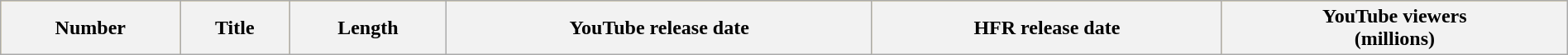<table class="wikitable plainrowheaders" style="width: 100%; margin-right: 0;">
<tr style="background:#FC3;">
<th>Number</th>
<th>Title</th>
<th>Length</th>
<th>YouTube release date</th>
<th>HFR release date</th>
<th>YouTube viewers<br>(millions)<br>




</th>
</tr>
</table>
